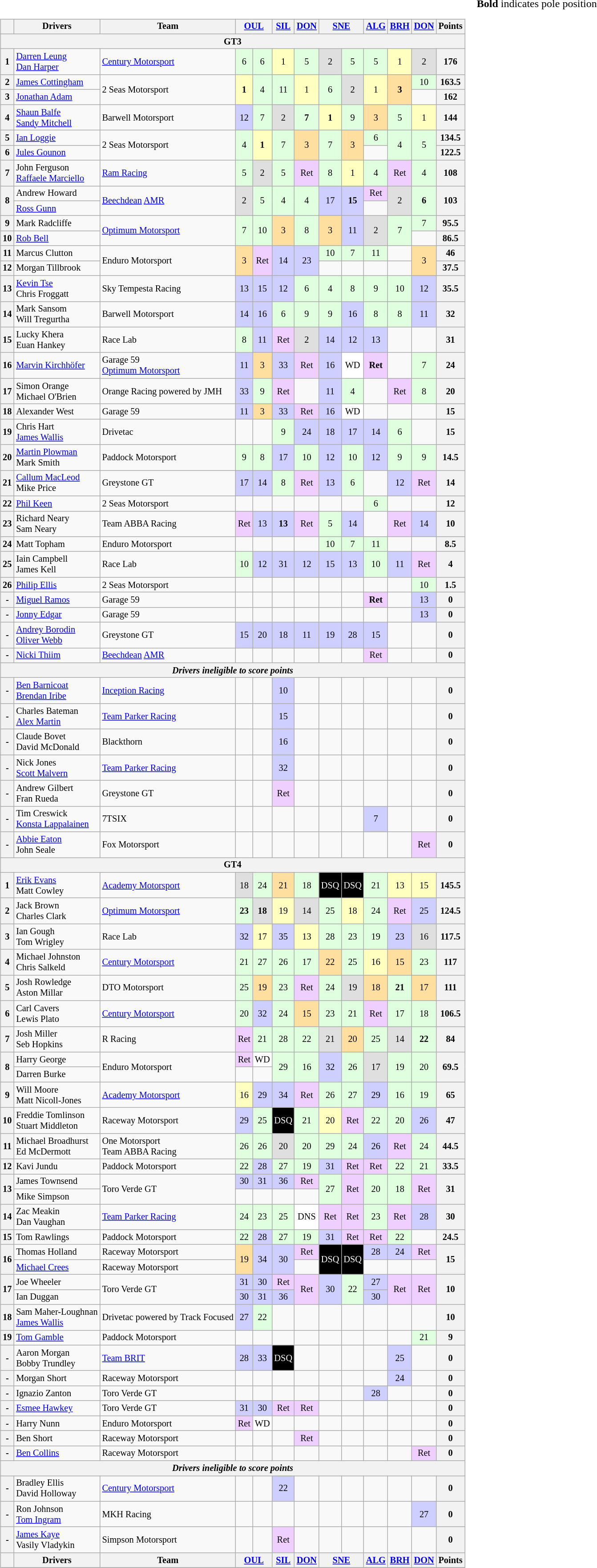<table>
<tr>
<td><br><table class="wikitable" style="font-size:85%; text-align:center">
<tr>
<th></th>
<th>Drivers</th>
<th>Team</th>
<th colspan="2"><a href='#'>OUL</a></th>
<th><a href='#'>SIL</a></th>
<th><a href='#'>DON</a></th>
<th colspan="2"><a href='#'>SNE</a></th>
<th><a href='#'>ALG</a></th>
<th><a href='#'>BRH</a></th>
<th><a href='#'>DON</a></th>
<th>Points</th>
</tr>
<tr>
<th colspan="13">GT3</th>
</tr>
<tr>
<th>1</th>
<td align="left"> <a href='#'>Darren Leung</a><br> <a href='#'>Dan Harper</a></td>
<td align="left"> <a href='#'>Century Motorsport</a></td>
<td style="background:#dfffdf;">6</td>
<td style="background:#dfffdf;">6</td>
<td style="background:#ffffbf;">1</td>
<td style="background:#dfffdf;">5</td>
<td style="background:#dfdfdf;">2</td>
<td style="background:#dfffdf;">5</td>
<td style="background:#dfffdf;">5</td>
<td style="background:#ffffbf;">1</td>
<td style="background:#dfdfdf;">2</td>
<th>176</th>
</tr>
<tr>
<th>2</th>
<td align="left"> <a href='#'>James Cottingham</a></td>
<td rowspan="2" align="left"> 2 Seas Motorsport</td>
<td rowspan="2" style="background:#ffffbf;"><strong>1</strong></td>
<td rowspan="2" style="background:#dfffdf;">4</td>
<td rowspan="2" style="background:#dfffdf;">11</td>
<td rowspan="2" style="background:#ffffbf;">1</td>
<td rowspan="2" style="background:#dfffdf;">6</td>
<td rowspan="2" style="background:#dfdfdf;">2</td>
<td rowspan="2" style="background:#ffffbf;">1</td>
<td rowspan="2" style="background:#ffdf9f;"><strong>3</strong></td>
<td style="background:#dfffdf;">10</td>
<th>163.5</th>
</tr>
<tr>
<th>3</th>
<td align="left"> <a href='#'>Jonathan Adam</a></td>
<td></td>
<th>162</th>
</tr>
<tr>
<th>4</th>
<td align="left"> <a href='#'>Shaun Balfe</a><br> <a href='#'>Sandy Mitchell</a></td>
<td align="left"> Barwell Motorsport</td>
<td style="background:#cfcfff;">12</td>
<td style="background:#dfffdf;">7</td>
<td style="background:#dfdfdf;">2</td>
<td style="background:#dfffdf;"><strong>7</strong></td>
<td style="background:#ffffbf;"><strong>1</strong></td>
<td style="background:#dfffdf;">9</td>
<td style="background:#ffdf9f;">3</td>
<td style="background:#dfffdf;">5</td>
<td style="background:#ffffbf;">1</td>
<th>144</th>
</tr>
<tr>
<th>5</th>
<td align="left"> <a href='#'>Ian Loggie</a></td>
<td rowspan="2" align="left"> 2 Seas Motorsport</td>
<td rowspan="2" style="background:#dfffdf;">4</td>
<td rowspan="2" style="background:#ffffbf;"><strong>1</strong></td>
<td rowspan="2" style="background:#dfffdf;">7</td>
<td rowspan="2" style="background:#ffdf9f;">3</td>
<td rowspan="2" style="background:#dfffdf;">7</td>
<td rowspan="2" style="background:#ffdf9f;">3</td>
<td style="background:#dfffdf;">6</td>
<td rowspan="2" style="background:#dfffdf;">4</td>
<td rowspan="2" style="background:#dfffdf;">5</td>
<th>134.5</th>
</tr>
<tr>
<th>6</th>
<td align="left"> <a href='#'>Jules Gounon</a></td>
<td></td>
<th>122.5</th>
</tr>
<tr>
<th>7</th>
<td align="left"> John Ferguson<br> <a href='#'>Raffaele Marciello</a></td>
<td align="left"> <a href='#'>Ram Racing</a></td>
<td style="background:#dfffdf;">5</td>
<td style="background:#dfdfdf;">2</td>
<td style="background:#dfffdf;">5</td>
<td style="background:#efcfff;">Ret</td>
<td style="background:#dfffdf;">8</td>
<td style="background:#ffffbf;">1</td>
<td style="background:#dfffdf;">4</td>
<td style="background:#efcfff;">Ret</td>
<td style="background:#dfffdf;">4</td>
<th>108</th>
</tr>
<tr>
<th rowspan="2">8</th>
<td align="left"> Andrew Howard</td>
<td rowspan="2" align="left"> <a href='#'>Beechdean</a> <a href='#'>AMR</a></td>
<td rowspan="2" style="background:#dfdfdf;">2</td>
<td rowspan="2" style="background:#dfffdf;">5</td>
<td rowspan="2" style="background:#dfffdf;">4</td>
<td rowspan="2" style="background:#dfffdf;">4</td>
<td rowspan="2" style="background:#cfcfff;">17</td>
<td rowspan="2" style="background:#cfcfff;"><strong>15</strong></td>
<td style="background:#efcfff;">Ret</td>
<td rowspan="2" style="background:#dfdfdf;">2</td>
<td rowspan="2" style="background:#dfffdf;"><strong>6</strong></td>
<th rowspan="2">103</th>
</tr>
<tr>
<td align="left"> <a href='#'>Ross Gunn</a></td>
<td></td>
</tr>
<tr>
<th>9</th>
<td align="left"> Mark Radcliffe</td>
<td rowspan="2" align="left"> <a href='#'>Optimum Motorsport</a></td>
<td rowspan="2" style="background:#dfffdf;">7</td>
<td rowspan="2" style="background:#dfffdf;">10</td>
<td rowspan="2" style="background:#ffdf9f;">3</td>
<td rowspan="2" style="background:#dfffdf;">8</td>
<td rowspan="2" style="background:#ffdf9f;">3</td>
<td rowspan="2" style="background:#cfcfff;">11</td>
<td rowspan="2" style="background:#dfdfdf;">2</td>
<td rowspan="2" style="background:#dfffdf;">7</td>
<td style="background:#dfffdf;">7</td>
<th>95.5</th>
</tr>
<tr>
<th>10</th>
<td align="left"> <a href='#'>Rob Bell</a></td>
<td></td>
<th>86.5</th>
</tr>
<tr>
<th>11</th>
<td align="left"> Marcus Clutton</td>
<td rowspan="2" align="left"> Enduro Motorsport</td>
<td rowspan="2" style="background:#ffdf9f;">3</td>
<td rowspan="2" style="background:#efcfff;">Ret</td>
<td rowspan="2" style="background:#cfcfff;">14</td>
<td rowspan="2" style="background:#cfcfff;">23</td>
<td style="background:#dfffdf;">10</td>
<td style="background:#dfffdf;">7</td>
<td style="background:#dfffdf;">11</td>
<td></td>
<td rowspan="2" style="background:#ffdf9f;">3</td>
<th>46</th>
</tr>
<tr>
<th>12</th>
<td align="left"> Morgan Tillbrook</td>
<td></td>
<td></td>
<td></td>
<td></td>
<th>37.5</th>
</tr>
<tr>
<th>13</th>
<td align="left"> <a href='#'>Kevin Tse</a><br> Chris Froggatt</td>
<td align="left"> Sky Tempesta Racing</td>
<td style="background:#cfcfff;">13</td>
<td style="background:#cfcfff;">15</td>
<td style="background:#cfcfff;">12</td>
<td style="background:#dfffdf;">6</td>
<td style="background:#dfffdf;">4</td>
<td style="background:#dfffdf;">8</td>
<td style="background:#dfffdf;">9</td>
<td style="background:#dfffdf;">10</td>
<td style="background:#cfcfff;">12</td>
<th>35.5</th>
</tr>
<tr>
<th>14</th>
<td align="left"> Mark Sansom<br> Will Tregurtha</td>
<td align="left"> Barwell Motorsport</td>
<td style="background:#cfcfff;">14</td>
<td style="background:#cfcfff;">16</td>
<td style="background:#dfffdf;">6</td>
<td style="background:#dfffdf;">9</td>
<td style="background:#dfffdf;">9</td>
<td style="background:#cfcfff;">16</td>
<td style="background:#dfffdf;">8</td>
<td style="background:#dfffdf;">8</td>
<td style="background:#cfcfff;">11</td>
<th>32</th>
</tr>
<tr>
<th>15</th>
<td align="left"> Lucky Khera<br> Euan Hankey</td>
<td align="left"> Race Lab</td>
<td style="background:#dfffdf;">8</td>
<td style="background:#cfcfff;">11</td>
<td style="background:#efcfff;">Ret</td>
<td style="background:#dfdfdf;">2</td>
<td style="background:#cfcfff;">14</td>
<td style="background:#cfcfff;">12</td>
<td style="background:#cfcfff;">13</td>
<td></td>
<td></td>
<th>31</th>
</tr>
<tr>
<th>16</th>
<td align="left"> <a href='#'>Marvin Kirchhöfer</a></td>
<td align="left"> Garage 59<br> <a href='#'>Optimum Motorsport</a></td>
<td style="background:#cfcfff;">11</td>
<td style="background:#ffdf9f;">3</td>
<td style="background:#cfcfff;">33</td>
<td style="background:#efcfff;">Ret</td>
<td style="background:#cfcfff;">16</td>
<td style="background:#ffffff;">WD</td>
<td style="background:#efcfff;"><strong>Ret</strong></td>
<td></td>
<td style="background:#dfffdf;">7</td>
<th>24</th>
</tr>
<tr>
<th>17</th>
<td align="left"> Simon Orange<br> Michael O'Brien</td>
<td align="left"> Orange Racing powered by JMH</td>
<td style="background:#cfcfff;">33</td>
<td style="background:#dfffdf;">9</td>
<td style="background:#efcfff;">Ret</td>
<td></td>
<td style="background:#cfcfff;">11</td>
<td style="background:#dfffdf;">4</td>
<td></td>
<td style="background:#efcfff;">Ret</td>
<td style="background:#dfffdf;">8</td>
<th>20</th>
</tr>
<tr>
<th>18</th>
<td align="left"> Alexander West</td>
<td align="left"> Garage 59</td>
<td style="background:#cfcfff;">11</td>
<td style="background:#ffdf9f;">3</td>
<td style="background:#cfcfff;">33</td>
<td style="background:#efcfff;">Ret</td>
<td style="background:#cfcfff;">16</td>
<td style="background:#ffffff;">WD</td>
<td></td>
<td></td>
<td></td>
<th>15</th>
</tr>
<tr>
<th>19</th>
<td align="left"> Chris Hart<br> <a href='#'>James Wallis</a></td>
<td align="left"> Drivetac</td>
<td></td>
<td></td>
<td style="background:#dfffdf;">9</td>
<td style="background:#cfcfff;">24</td>
<td style="background:#cfcfff;">18</td>
<td style="background:#cfcfff;">17</td>
<td style="background:#cfcfff;">14</td>
<td style="background:#dfffdf;">6</td>
<td></td>
<th>15</th>
</tr>
<tr>
<th>20</th>
<td align="left"> <a href='#'>Martin Plowman</a><br> Mark Smith</td>
<td align="left"> Paddock Motorsport</td>
<td style="background:#dfffdf;">9</td>
<td style="background:#dfffdf;">8</td>
<td style="background:#cfcfff;">17</td>
<td style="background:#dfffdf;">10</td>
<td style="background:#cfcfff;">12</td>
<td style="background:#dfffdf;">10</td>
<td style="background:#cfcfff;">12</td>
<td style="background:#dfffdf;">9</td>
<td style="background:#dfffdf;">9</td>
<th>14.5</th>
</tr>
<tr>
<th>21</th>
<td align="left"> <a href='#'>Callum MacLeod</a><br> Mike Price</td>
<td align="left"> Greystone GT</td>
<td style="background:#cfcfff;">17</td>
<td style="background:#cfcfff;">14</td>
<td style="background:#dfffdf;">8</td>
<td style="background:#efcfff;">Ret</td>
<td style="background:#cfcfff;">13</td>
<td style="background:#dfffdf;">6</td>
<td></td>
<td style="background:#cfcfff;">12</td>
<td style="background:#efcfff;">Ret</td>
<th>14</th>
</tr>
<tr>
<th>22</th>
<td align="left"> <a href='#'>Phil Keen</a></td>
<td align="left"> 2 Seas Motorsport</td>
<td></td>
<td></td>
<td></td>
<td></td>
<td></td>
<td></td>
<td style="background:#dfffdf;">6</td>
<td></td>
<td></td>
<th>12</th>
</tr>
<tr>
<th>23</th>
<td align="left"> Richard Neary<br> Sam Neary</td>
<td align="left"> Team ABBA Racing</td>
<td style="background:#efcfff;">Ret</td>
<td style="background:#cfcfff;">13</td>
<td style="background:#cfcfff;"><strong>13</strong></td>
<td style="background:#efcfff;">Ret</td>
<td style="background:#dfffdf;">5</td>
<td style="background:#cfcfff;">14</td>
<td></td>
<td style="background:#efcfff;">Ret</td>
<td style="background:#cfcfff;">14</td>
<th>10</th>
</tr>
<tr>
<th>24</th>
<td align="left"> Matt Topham</td>
<td align="left"> Enduro Motorsport</td>
<td></td>
<td></td>
<td></td>
<td></td>
<td style="background:#dfffdf;">10</td>
<td style="background:#dfffdf;">7</td>
<td style="background:#dfffdf;">11</td>
<td></td>
<td></td>
<th>8.5</th>
</tr>
<tr>
<th>25</th>
<td align="left"> Iain Campbell<br> James Kell</td>
<td align="left"> Race Lab</td>
<td style="background:#dfffdf;">10</td>
<td style="background:#cfcfff;">12</td>
<td style="background:#cfcfff;">31</td>
<td style="background:#cfcfff;">12</td>
<td style="background:#cfcfff;">15</td>
<td style="background:#cfcfff;">13</td>
<td style="background:#dfffdf;">10</td>
<td style="background:#cfcfff;">11</td>
<td style="background:#efcfff;">Ret</td>
<th>4</th>
</tr>
<tr>
<th>26</th>
<td align="left"> <a href='#'>Philip Ellis</a></td>
<td align="left"> 2 Seas Motorsport</td>
<td></td>
<td></td>
<td></td>
<td></td>
<td></td>
<td></td>
<td></td>
<td></td>
<td style="background:#dfffdf;">10</td>
<th>1.5</th>
</tr>
<tr>
<th>-</th>
<td align="left"> <a href='#'>Miguel Ramos</a></td>
<td align="left"> Garage 59</td>
<td></td>
<td></td>
<td></td>
<td></td>
<td></td>
<td></td>
<td style="background:#efcfff;"><strong>Ret</strong></td>
<td></td>
<td style="background:#cfcfff;">13</td>
<th>0</th>
</tr>
<tr>
<th>-</th>
<td align="left"> <a href='#'>Jonny Edgar</a></td>
<td align="left"> Garage 59</td>
<td></td>
<td></td>
<td></td>
<td></td>
<td></td>
<td></td>
<td></td>
<td></td>
<td style="background:#cfcfff;">13</td>
<th>0</th>
</tr>
<tr>
<th>-</th>
<td align="left"> <a href='#'>Andrey Borodin</a><br> <a href='#'>Oliver Webb</a></td>
<td align="left"> Greystone GT</td>
<td style="background:#cfcfff;">15</td>
<td style="background:#cfcfff;">20</td>
<td style="background:#cfcfff;">18</td>
<td style="background:#cfcfff;">11</td>
<td style="background:#cfcfff;">19</td>
<td style="background:#cfcfff;">28</td>
<td style="background:#cfcfff;">15</td>
<td></td>
<td></td>
<th>0</th>
</tr>
<tr>
<th>-</th>
<td align="left"> <a href='#'>Nicki Thiim</a></td>
<td align="left"> <a href='#'>Beechdean</a> <a href='#'>AMR</a></td>
<td></td>
<td></td>
<td></td>
<td></td>
<td></td>
<td></td>
<td style="background:#efcfff;">Ret</td>
<td></td>
<td></td>
<th>0</th>
</tr>
<tr>
<th colspan="13"><strong><em>Drivers ineligible to score points</em></strong></th>
</tr>
<tr>
<th>-</th>
<td align="left"> <a href='#'>Ben Barnicoat</a><br> <a href='#'>Brendan Iribe</a></td>
<td align="left"> <a href='#'>Inception Racing</a></td>
<td></td>
<td></td>
<td style="background:#cfcfff;">10</td>
<td></td>
<td></td>
<td></td>
<td></td>
<td></td>
<td></td>
<th>0</th>
</tr>
<tr>
<th>-</th>
<td align="left"> Charles Bateman<br> <a href='#'>Alex Martin</a></td>
<td align="left"> <a href='#'>Team Parker Racing</a></td>
<td></td>
<td></td>
<td style="background:#cfcfff;">15</td>
<td></td>
<td></td>
<td></td>
<td></td>
<td></td>
<td></td>
<th>0</th>
</tr>
<tr>
<th>-</th>
<td align="left"> Claude Bovet<br> David McDonald</td>
<td align="left"> Blackthorn</td>
<td></td>
<td></td>
<td style="background:#cfcfff;">16</td>
<td></td>
<td></td>
<td></td>
<td></td>
<td></td>
<td></td>
<th>0</th>
</tr>
<tr>
<th>-</th>
<td align="left"> Nick Jones<br> <a href='#'>Scott Malvern</a></td>
<td align="left"> <a href='#'>Team Parker Racing</a></td>
<td></td>
<td></td>
<td style="background:#cfcfff;">32</td>
<td></td>
<td></td>
<td></td>
<td></td>
<td></td>
<td></td>
<th>0</th>
</tr>
<tr>
<th>-</th>
<td align="left"> Andrew Gilbert<br> Fran Rueda</td>
<td align="left"> Greystone GT</td>
<td></td>
<td></td>
<td style="background:#efcfff;">Ret</td>
<td></td>
<td></td>
<td></td>
<td></td>
<td></td>
<td></td>
<th>0</th>
</tr>
<tr>
<th>-</th>
<td align="left" nowrap> Tim Creswick<br>  <a href='#'>Konsta Lappalainen</a></td>
<td align="left"> 7TSIX</td>
<td></td>
<td></td>
<td></td>
<td></td>
<td></td>
<td></td>
<td style="background:#cfcfff;">7</td>
<td></td>
<td></td>
<th>0</th>
</tr>
<tr>
<th>-</th>
<td align="left"> <a href='#'>Abbie Eaton</a><br> John Seale</td>
<td align="left"> Fox Motorsport</td>
<td></td>
<td></td>
<td></td>
<td></td>
<td></td>
<td></td>
<td></td>
<td></td>
<td style="background:#efcfff;">Ret</td>
<th>0</th>
</tr>
<tr>
<th colspan="13">GT4</th>
</tr>
<tr>
<th>1</th>
<td align="left"> <a href='#'>Erik Evans</a><br> Matt Cowley</td>
<td align="left"> <a href='#'>Academy Motorsport</a></td>
<td style="background:#dfdfdf;">18</td>
<td style="background:#dfffdf;">24</td>
<td style="background:#ffdf9f;">21</td>
<td style="background:#dfffdf;">18</td>
<td style="background-color:#000000; color:white">DSQ</td>
<td style="background-color:#000000; color:white">DSQ</td>
<td style="background:#dfffdf;">21</td>
<td style="background:#ffffbf;">13</td>
<td style="background:#ffffbf;">15</td>
<th>145.5</th>
</tr>
<tr>
<th>2</th>
<td align="left"> Jack Brown<br> Charles Clark</td>
<td align="left"> <a href='#'>Optimum Motorsport</a></td>
<td style="background:#dfffdf;"><strong>23</strong></td>
<td style="background:#dfdfdf;"><strong>18</strong></td>
<td style="background:#ffffbf;">19</td>
<td style="background:#dfdfdf;">14</td>
<td style="background:#dfffdf;">25</td>
<td style="background:#ffffbf;">18</td>
<td style="background:#dfffdf;">24</td>
<td style="background:#efcfff;">Ret</td>
<td style="background:#cfcfff;">25</td>
<th>124.5</th>
</tr>
<tr>
<th>3</th>
<td align="left"> Ian Gough<br> Tom Wrigley</td>
<td align="left"> Race Lab</td>
<td style="background:#cfcfff;">32</td>
<td style="background:#ffffbf;">17</td>
<td style="background:#cfcfff;">35</td>
<td style="background:#ffffbf;">13</td>
<td style="background:#dfffdf;">28</td>
<td style="background:#dfffdf;">23</td>
<td style="background:#dfffdf;">19</td>
<td style="background:#cfcfff;">23</td>
<td style="background:#dfdfdf;">16</td>
<th>117.5</th>
</tr>
<tr>
<th>4</th>
<td align="left"> Michael Johnston<br> Chris Salkeld</td>
<td align="left"> <a href='#'>Century Motorsport</a></td>
<td style="background:#dfffdf;">21</td>
<td style="background:#dfffdf;">27</td>
<td style="background:#dfffdf;">26</td>
<td style="background:#dfffdf;">17</td>
<td style="background:#ffdf9f;">22</td>
<td style="background:#dfffdf;">25</td>
<td style="background:#ffffbf;">16</td>
<td style="background:#ffdf9f;">15</td>
<td style="background:#dfffdf;">23</td>
<th>117</th>
</tr>
<tr>
<th>5</th>
<td align="left"> Josh Rowledge<br> Aston Millar</td>
<td align="left"> DTO Motorsport</td>
<td style="background:#dfffdf;">25</td>
<td style="background:#ffdf9f;">19</td>
<td style="background:#dfffdf;">23</td>
<td style="background:#efcfff;">Ret</td>
<td style="background:#dfffdf;">24</td>
<td style="background:#dfdfdf;">19</td>
<td style="background:#ffdf9f;">18</td>
<td style="background:#dfffdf;"><strong>21</strong></td>
<td style="background:#ffdf9f;">17</td>
<th>111</th>
</tr>
<tr>
<th>6</th>
<td align="left"> Carl Cavers<br> Lewis Plato</td>
<td align="left"> <a href='#'>Century Motorsport</a></td>
<td style="background:#dfffdf;">20</td>
<td style="background:#cfcfff;">32</td>
<td style="background:#dfffdf;">24</td>
<td style="background:#ffdf9f;">15</td>
<td style="background:#dfffdf;">23</td>
<td style="background:#dfffdf;">21</td>
<td style="background:#efcfff;">Ret</td>
<td style="background:#dfffdf;">17</td>
<td style="background:#dfffdf;">18</td>
<th>106.5</th>
</tr>
<tr>
<th>7</th>
<td align="left"> Josh Miller<br> Seb Hopkins</td>
<td align="left"> R Racing</td>
<td style="background:#efcfff;">Ret</td>
<td style="background:#dfffdf;">21</td>
<td style="background:#dfffdf;">28</td>
<td style="background:#dfffdf;">22</td>
<td style="background:#dfdfdf;">21</td>
<td style="background:#ffdf9f;">20</td>
<td style="background:#dfffdf;">25</td>
<td style="background:#dfdfdf;">14</td>
<td style="background:#dfffdf;"><strong>22</strong></td>
<th>84</th>
</tr>
<tr>
<th rowspan="2">8</th>
<td align="left"> Harry George</td>
<td rowspan="2" align="left"> Enduro Motorsport</td>
<td style="background:#efcfff;">Ret</td>
<td style="background:#ffffff;">WD</td>
<td rowspan="2" style="background:#dfffdf;">29</td>
<td rowspan="2" style="background:#dfffdf;">16</td>
<td rowspan="2" style="background:#cfcfff;">32</td>
<td rowspan="2" style="background:#dfffdf;">26</td>
<td rowspan="2" style="background:#dfdfdf;">17</td>
<td rowspan="2" style="background:#dfffdf;">19</td>
<td rowspan="2" style="background:#dfffdf;">20</td>
<th rowspan="2">69.5</th>
</tr>
<tr>
<td align="left"> Darren Burke</td>
<td></td>
<td></td>
</tr>
<tr>
<th>9</th>
<td align="left"> Will Moore<br> Matt Nicoll-Jones</td>
<td align="left"> <a href='#'>Academy Motorsport</a></td>
<td style="background:#ffffbf;">16</td>
<td style="background:#cfcfff;">29</td>
<td style="background:#cfcfff;">34</td>
<td style="background:#efcfff;">Ret</td>
<td style="background:#dfffdf;">26</td>
<td style="background:#dfffdf;">27</td>
<td style="background:#cfcfff;">29</td>
<td style="background:#dfffdf;">16</td>
<td style="background:#dfffdf;">19</td>
<th>65</th>
</tr>
<tr>
<th>10</th>
<td align="left"> Freddie Tomlinson<br> Stuart Middleton</td>
<td align="left"> Raceway Motorsport</td>
<td style="background:#cfcfff;">29</td>
<td style="background:#dfffdf;">25</td>
<td style="background-color:#000000; color:white">DSQ</td>
<td style="background:#dfffdf;">21</td>
<td style="background:#ffffbf;">20</td>
<td style="background:#efcfff;">Ret</td>
<td style="background:#dfffdf;">22</td>
<td style="background:#dfffdf;">20</td>
<td style="background:#cfcfff;">26</td>
<th>47</th>
</tr>
<tr>
<th>11</th>
<td align="left"> Michael Broadhurst<br> Ed McDermott</td>
<td align="left"> One Motorsport <br> Team ABBA Racing </td>
<td style="background:#dfffdf;">26</td>
<td style="background:#dfffdf;">26</td>
<td style="background:#dfdfdf;">20</td>
<td style="background:#dfffdf;">20</td>
<td style="background:#dfffdf;">29</td>
<td style="background:#dfffdf;">24</td>
<td style="background:#cfcfff;">26</td>
<td style="background:#efcfff;">Ret</td>
<td style="background:#dfffdf;">24</td>
<th>44.5</th>
</tr>
<tr>
<th>12</th>
<td align="left"> Kavi Jundu</td>
<td align="left"> Paddock Motorsport</td>
<td style="background:#dfffdf;">22</td>
<td style="background:#cfcfff;">28</td>
<td style="background:#dfffdf;">27</td>
<td style="background:#dfffdf;">19</td>
<td style="background:#cfcfff;">31</td>
<td style="background:#efcfff;">Ret</td>
<td style="background:#efcfff;">Ret</td>
<td style="background:#dfffdf;">22</td>
<td style="background:#dfffdf;">21</td>
<th>33.5</th>
</tr>
<tr>
<th rowspan="2">13</th>
<td align="left"> James Townsend</td>
<td rowspan="2" align="left"> Toro Verde GT</td>
<td style="background:#cfcfff;">30</td>
<td style="background:#cfcfff;">31</td>
<td style="background:#cfcfff;">36</td>
<td style="background:#efcfff;">Ret</td>
<td rowspan="2" style="background:#dfffdf;">27</td>
<td rowspan="2" style="background:#efcfff;">Ret</td>
<td rowspan="2" style="background:#dfffdf;">20</td>
<td rowspan="2" style="background:#dfffdf;">18</td>
<td rowspan="2" style="background:#efcfff;">Ret</td>
<th rowspan="2">31</th>
</tr>
<tr>
<td align="left"> Mike Simpson</td>
<td></td>
<td></td>
<td></td>
<td></td>
</tr>
<tr>
<th>14</th>
<td align="left"> Zac Meakin<br> Dan Vaughan</td>
<td align="left"> <a href='#'>Team Parker Racing</a></td>
<td style="background:#dfffdf;">24</td>
<td style="background:#dfffdf;">23</td>
<td style="background:#dfffdf;">25</td>
<td style="background:#ffffff;">DNS</td>
<td style="background:#efcfff;">Ret</td>
<td style="background:#efcfff;">Ret</td>
<td style="background:#dfffdf;">23</td>
<td style="background:#efcfff;">Ret</td>
<td style="background:#cfcfff;">28</td>
<th>30</th>
</tr>
<tr>
<th>15</th>
<td align="left"> Tom Rawlings</td>
<td align="left"> Paddock Motorsport</td>
<td style="background:#dfffdf;">22</td>
<td style="background:#cfcfff;">28</td>
<td style="background:#dfffdf;">27</td>
<td style="background:#dfffdf;">19</td>
<td style="background:#cfcfff;">31</td>
<td style="background:#efcfff;">Ret</td>
<td style="background:#efcfff;">Ret</td>
<td style="background:#dfffdf;">22</td>
<td></td>
<th>24.5</th>
</tr>
<tr>
<th rowspan="2">16</th>
<td align="left"> Thomas Holland</td>
<td align="left"> Raceway Motorsport</td>
<td rowspan="2" style="background:#ffdf9f;">19</td>
<td rowspan="2" style="background:#cfcfff;">34</td>
<td rowspan="2" style="background:#cfcfff;">30</td>
<td style="background:#efcfff;">Ret</td>
<td rowspan="2" style="background-color:#000000; color:white">DSQ</td>
<td rowspan="2" style="background-color:#000000; color:white">DSQ</td>
<td style="background:#cfcfff;">28</td>
<td style="background:#cfcfff;">24</td>
<td style="background:#efcfff;">Ret</td>
<th rowspan="2">15</th>
</tr>
<tr>
<td align="left"> <a href='#'>Michael Crees</a></td>
<td align="left"> Raceway Motorsport</td>
<td></td>
<td></td>
<td></td>
<td></td>
</tr>
<tr>
<th rowspan="2">17</th>
<td align="left"> Joe Wheeler</td>
<td rowspan="2" align="left"> Toro Verde GT</td>
<td style="background:#cfcfff;">31</td>
<td style="background:#cfcfff;">30</td>
<td style="background:#efcfff;">Ret</td>
<td rowspan="2" style="background:#efcfff;">Ret</td>
<td rowspan="2" style="background:#cfcfff;">30</td>
<td rowspan="2" style="background:#dfffdf;">22</td>
<td style="background:#cfcfff;">27</td>
<td rowspan="2" style="background:#efcfff;">Ret</td>
<td rowspan="2" style="background:#efcfff;">Ret</td>
<th rowspan="2">10</th>
</tr>
<tr>
<td align="left"> Ian Duggan</td>
<td style="background:#cfcfff;">30</td>
<td style="background:#cfcfff;">31</td>
<td style="background:#cfcfff;">36</td>
<td style="background:#cfcfff;">30</td>
</tr>
<tr>
<th>18</th>
<td align="left"> Sam Maher-Loughnan<br> <a href='#'>James Wallis</a></td>
<td align="left"> Drivetac powered by Track Focused</td>
<td style="background:#cfcfff;">27</td>
<td style="background:#dfffdf;">22</td>
<td></td>
<td></td>
<td></td>
<td></td>
<td></td>
<td></td>
<td></td>
<th>10</th>
</tr>
<tr>
<th>19</th>
<td align="left"> <a href='#'>Tom Gamble</a></td>
<td align="left"> Paddock Motorsport</td>
<td></td>
<td></td>
<td></td>
<td></td>
<td></td>
<td></td>
<td></td>
<td></td>
<td style="background:#dfffdf;">21</td>
<th>9</th>
</tr>
<tr>
<th>-</th>
<td align="left"> Aaron Morgan<br> Bobby Trundley</td>
<td align="left"> <a href='#'>Team BRIT</a></td>
<td style="background:#cfcfff;">28</td>
<td style="background:#cfcfff;">33</td>
<td style="background-color:#000000; color:white">DSQ</td>
<td></td>
<td></td>
<td></td>
<td></td>
<td style="background:#cfcfff;">25</td>
<td></td>
<th>0</th>
</tr>
<tr>
<th>-</th>
<td align="left"> Morgan Short</td>
<td align="left"> Raceway Motorsport</td>
<td></td>
<td></td>
<td></td>
<td></td>
<td></td>
<td></td>
<td></td>
<td style="background:#cfcfff;">24</td>
<td></td>
<th>0</th>
</tr>
<tr>
<th>-</th>
<td align="left"> Ignazio Zanton</td>
<td align="left"> Toro Verde GT</td>
<td></td>
<td></td>
<td></td>
<td></td>
<td></td>
<td></td>
<td style="background:#cfcfff;">28</td>
<td></td>
<td></td>
<th>0</th>
</tr>
<tr>
<th>-</th>
<td align="left"> <a href='#'>Esmee Hawkey</a></td>
<td align="left"> Toro Verde GT</td>
<td style="background:#cfcfff;">31</td>
<td style="background:#cfcfff;">30</td>
<td style="background:#efcfff;">Ret</td>
<td style="background:#efcfff;">Ret</td>
<td></td>
<td></td>
<td></td>
<td></td>
<td></td>
<th>0</th>
</tr>
<tr>
<th>-</th>
<td align="left"> Harry Nunn</td>
<td align="left"> Enduro Motorsport</td>
<td style="background:#efcfff;">Ret</td>
<td style="background:#ffffff;">WD</td>
<td></td>
<td></td>
<td></td>
<td></td>
<td></td>
<td></td>
<td></td>
<th>0</th>
</tr>
<tr>
<th>-</th>
<td align="left"> Ben Short</td>
<td align="left"> Raceway Motorsport</td>
<td></td>
<td></td>
<td></td>
<td style="background:#efcfff;">Ret</td>
<td></td>
<td></td>
<td></td>
<td></td>
<td></td>
<th>0</th>
</tr>
<tr>
<th>-</th>
<td align="left"> <a href='#'>Ben Collins</a></td>
<td align="left"> Raceway Motorsport</td>
<td></td>
<td></td>
<td></td>
<td></td>
<td></td>
<td></td>
<td></td>
<td></td>
<td style="background:#efcfff;">Ret</td>
<th>0</th>
</tr>
<tr>
<th colspan="13"><em>Drivers ineligible to score points</em></th>
</tr>
<tr>
<th>-</th>
<td align="left"> Bradley Ellis<br> David Holloway</td>
<td align="left"> <a href='#'>Century Motorsport</a></td>
<td></td>
<td></td>
<td style="background:#cfcfff;">22</td>
<td></td>
<td></td>
<td></td>
<td></td>
<td></td>
<td></td>
<th>0</th>
</tr>
<tr>
<th>-</th>
<td align="left"> Ron Johnson<br> <a href='#'>Tom Ingram</a></td>
<td align="left"> MKH Racing</td>
<td></td>
<td></td>
<td></td>
<td></td>
<td></td>
<td></td>
<td></td>
<td></td>
<td style="background:#cfcfff;">27</td>
<th>0</th>
</tr>
<tr>
<th>-</th>
<td align="left"> <a href='#'>James Kaye</a><br> Vasily Vladykin</td>
<td align="left"> Simpson Motorsport</td>
<td></td>
<td></td>
<td style="background:#efcfff;">Ret</td>
<td></td>
<td></td>
<td></td>
<td></td>
<td></td>
<td></td>
<th>0</th>
</tr>
<tr>
<th></th>
<th>Drivers</th>
<th>Team</th>
<th colspan="2"><a href='#'>OUL</a></th>
<th><a href='#'>SIL</a></th>
<th><a href='#'>DON</a></th>
<th colspan="2"><a href='#'>SNE</a></th>
<th><a href='#'>ALG</a></th>
<th><a href='#'>BRH</a></th>
<th><a href='#'>DON</a></th>
<th>Points</th>
</tr>
<tr>
</tr>
</table>
</td>
<td valign="top"><strong>Bold</strong> indicates pole position</td>
</tr>
</table>
